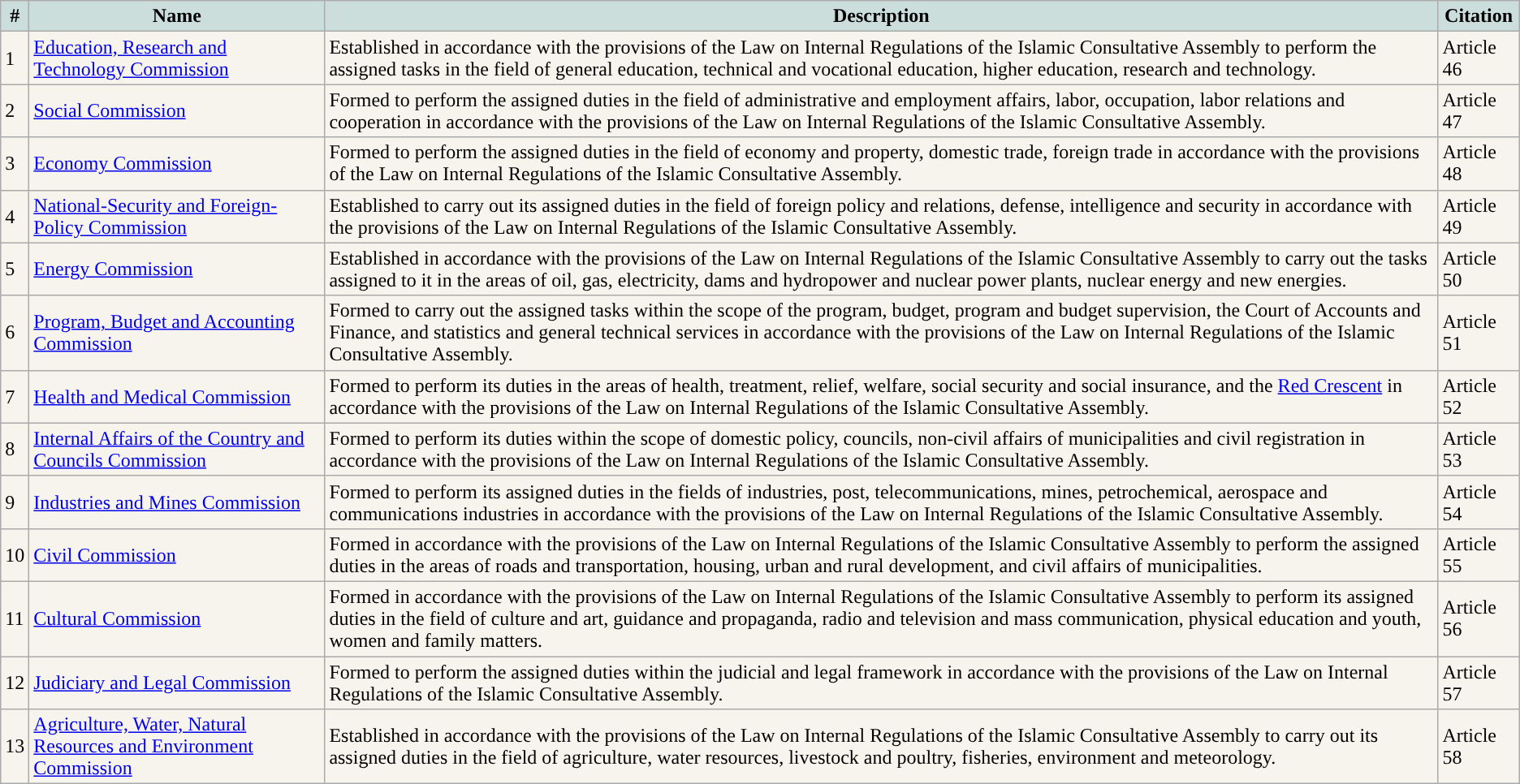<table class="wikitable" style="background-color:#f7f4ed; color:#000000">
<tr>
<th style="background-color:#ccdedb;">#</th>
<th style="background-color:#ccdedb;">Name</th>
<th style="background-color:#ccdedb;">Description</th>
<th style="background-color:#ccdedb;">Citation</th>
</tr>
<tr>
<td>1</td>
<td><a href='#'>Education, Research and Technology Commission</a></td>
<td>Established in accordance with the provisions of the Law on Internal Regulations of the Islamic Consultative Assembly to perform the assigned tasks in the field of general education, technical and vocational education, higher education, research and technology.</td>
<td>Article 46</td>
</tr>
<tr>
<td>2</td>
<td><a href='#'>Social Commission</a></td>
<td>Formed to perform the assigned duties in the field of administrative and employment affairs, labor, occupation, labor relations and cooperation in accordance with the provisions of the Law on Internal Regulations of the Islamic Consultative Assembly.</td>
<td>Article 47</td>
</tr>
<tr>
<td>3</td>
<td><a href='#'>Economy Commission</a></td>
<td>Formed to perform the assigned duties in the field of economy and property, domestic trade, foreign trade in accordance with the provisions of the Law on Internal Regulations of the Islamic Consultative Assembly.</td>
<td>Article 48</td>
</tr>
<tr>
<td>4</td>
<td><a href='#'>National-Security and Foreign-Policy Commission</a></td>
<td>Established to carry out its assigned duties in the field of foreign policy and relations, defense, intelligence and security in accordance with the provisions of the Law on Internal Regulations of the Islamic Consultative Assembly.</td>
<td>Article 49</td>
</tr>
<tr>
<td>5</td>
<td><a href='#'>Energy Commission</a></td>
<td>Established in accordance with the provisions of the Law on Internal Regulations of the Islamic Consultative Assembly to carry out the tasks assigned to it in the areas of oil, gas, electricity, dams and hydropower and nuclear power plants, nuclear energy and new energies.</td>
<td>Article 50</td>
</tr>
<tr>
<td>6</td>
<td><a href='#'>Program, Budget and Accounting Commission</a></td>
<td>Formed to carry out the assigned tasks within the scope of the program, budget, program and budget supervision, the Court of Accounts and Finance, and statistics and general technical services in accordance with the provisions of the Law on Internal Regulations of the Islamic Consultative Assembly.</td>
<td>Article 51</td>
</tr>
<tr>
<td>7</td>
<td><a href='#'>Health and Medical Commission</a></td>
<td>Formed to perform its duties in the areas of health, treatment, relief, welfare, social security and social insurance, and the <a href='#'>Red Crescent</a> in accordance with the provisions of the Law on Internal Regulations of the Islamic Consultative Assembly.</td>
<td>Article 52</td>
</tr>
<tr>
<td>8</td>
<td><a href='#'>Internal Affairs of the Country and Councils Commission</a></td>
<td>Formed to perform its duties within the scope of domestic policy, councils, non-civil affairs of municipalities and civil registration in accordance with the provisions of the Law on Internal Regulations of the Islamic Consultative Assembly.</td>
<td>Article 53</td>
</tr>
<tr>
<td>9</td>
<td><a href='#'>Industries and Mines Commission</a></td>
<td>Formed to perform its assigned duties in the fields of industries, post, telecommunications, mines, petrochemical, aerospace and communications industries in accordance with the provisions of the Law on Internal Regulations of the Islamic Consultative Assembly.</td>
<td>Article 54</td>
</tr>
<tr>
<td>10</td>
<td><a href='#'>Civil Commission</a></td>
<td>Formed in accordance with the provisions of the Law on Internal Regulations of the Islamic Consultative Assembly to perform the assigned duties in the areas of roads and transportation, housing, urban and rural development, and civil affairs of municipalities.</td>
<td>Article 55</td>
</tr>
<tr>
<td>11</td>
<td><a href='#'>Cultural Commission</a></td>
<td>Formed in accordance with the provisions of the Law on Internal Regulations of the Islamic Consultative Assembly to perform its assigned duties in the field of culture and art, guidance and propaganda, radio and television and mass communication, physical education and youth, women and family matters.</td>
<td>Article 56</td>
</tr>
<tr>
<td>12</td>
<td><a href='#'>Judiciary and Legal Commission</a></td>
<td>Formed to perform the assigned duties within the judicial and legal framework in accordance with the provisions of the Law on Internal Regulations of the Islamic Consultative Assembly.</td>
<td>Article 57</td>
</tr>
<tr>
<td>13</td>
<td><a href='#'>Agriculture, Water, Natural Resources and Environment Commission</a></td>
<td>Established in accordance with the provisions of the Law on Internal Regulations of the Islamic Consultative Assembly to carry out its assigned duties in the field of agriculture, water resources, livestock and poultry, fisheries, environment and meteorology.</td>
<td>Article 58</td>
</tr>
</table>
